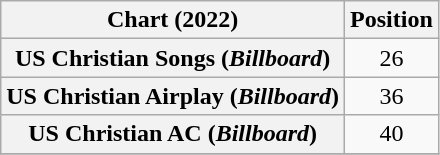<table class="wikitable plainrowheaders" style="text-align:center">
<tr>
<th scope="col">Chart (2022)</th>
<th scope="col">Position</th>
</tr>
<tr>
<th scope="row">US Christian Songs (<em>Billboard</em>)</th>
<td>26</td>
</tr>
<tr>
<th scope="row">US Christian Airplay (<em>Billboard</em>)</th>
<td>36</td>
</tr>
<tr>
<th scope="row">US Christian AC (<em>Billboard</em>)</th>
<td>40</td>
</tr>
<tr>
</tr>
</table>
